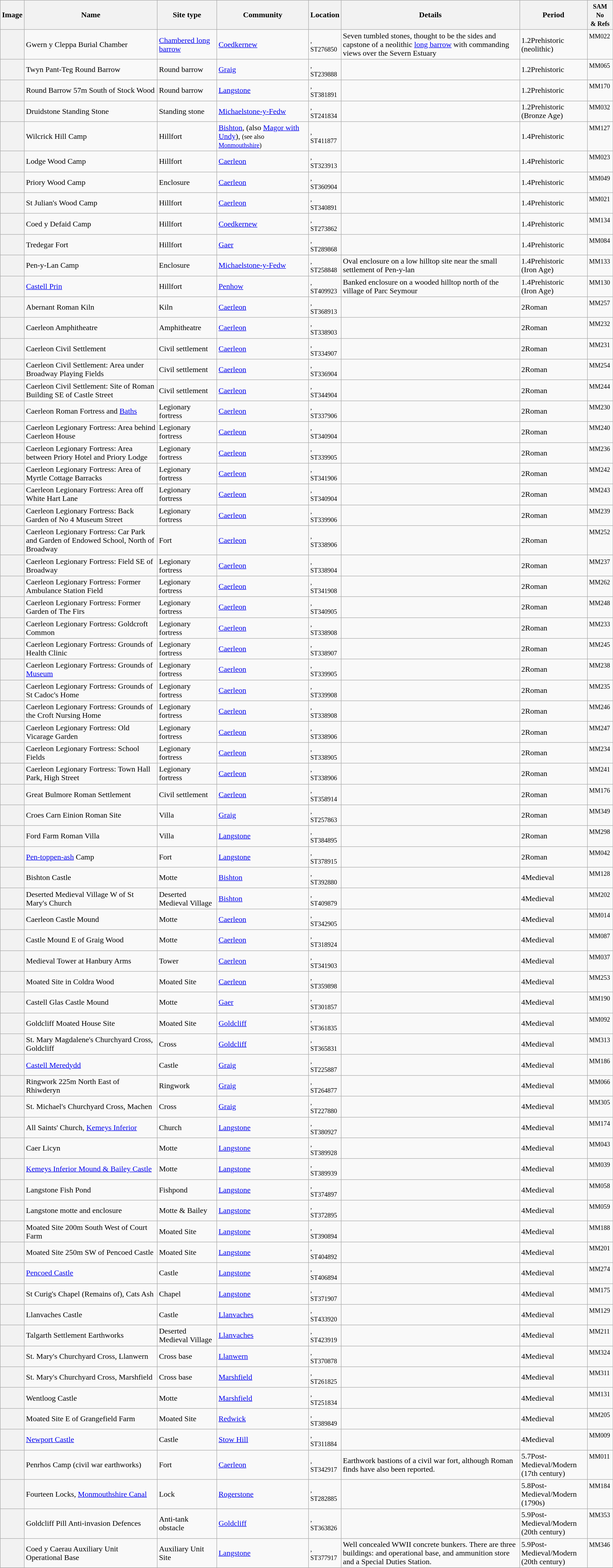<table class=" wikitable plainrowheaders sortable" border="1" style="width:101%; margin-right:0; margin-left:0">
<tr>
<th scope="col" class="unsortable">Image</th>
<th scope="col">Name</th>
<th scope="col">Site type</th>
<th scope="col">Community</th>
<th scope="col">Location</th>
<th scope="col" class="unsortable">Details</th>
<th scope="col">Period</th>
<th scope="col"><small>SAM No<br>& Refs</small></th>
</tr>
<tr>
<th scope="row"></th>
<td>Gwern y Cleppa Burial Chamber</td>
<td><a href='#'>Chambered long barrow</a></td>
<td><a href='#'>Coedkernew</a></td>
<td><small>, <br>ST276850</small></td>
<td>Seven tumbled stones, thought to be the sides and capstone of a neolithic <a href='#'>long barrow</a> with commanding views over the Severn Estuary</td>
<td><span>1.2</span>Prehistoric<br>(neolithic)</td>
<td style="vertical-align:top;"><small>MM022</small><br></td>
</tr>
<tr>
<th scope="row"></th>
<td>Twyn Pant-Teg Round Barrow</td>
<td>Round barrow</td>
<td><a href='#'>Graig</a></td>
<td><small>, <br>ST239888</small></td>
<td></td>
<td><span>1.2</span>Prehistoric<br></td>
<td style="vertical-align:top;"><small>MM065</small><br></td>
</tr>
<tr>
<th scope="row"></th>
<td>Round Barrow 57m South of Stock Wood</td>
<td>Round barrow</td>
<td><a href='#'>Langstone</a></td>
<td><small>, <br>ST381891</small></td>
<td></td>
<td><span>1.2</span>Prehistoric<br></td>
<td style="vertical-align:top;"><small>MM170</small><br></td>
</tr>
<tr>
<th scope="row"></th>
<td>Druidstone Standing Stone</td>
<td>Standing stone</td>
<td><a href='#'>Michaelstone-y-Fedw</a></td>
<td><small>, <br>ST241834</small></td>
<td></td>
<td><span>1.2</span>Prehistoric<br>(Bronze Age)</td>
<td style="vertical-align:top;"><small>MM032</small><br></td>
</tr>
<tr>
<th scope="row"></th>
<td>Wilcrick Hill Camp</td>
<td>Hillfort</td>
<td><a href='#'>Bishton</a>, (also <a href='#'>Magor with Undy</a>), <small>(see also <a href='#'>Monmouthshire</a>)</small></td>
<td><small>, <br>ST411877</small></td>
<td></td>
<td><span>1.4</span>Prehistoric<br></td>
<td style="vertical-align:top;"><small>MM127</small><br></td>
</tr>
<tr>
<th scope="row"></th>
<td>Lodge Wood Camp</td>
<td>Hillfort</td>
<td><a href='#'>Caerleon</a></td>
<td><small>, <br>ST323913</small></td>
<td></td>
<td><span>1.4</span>Prehistoric<br></td>
<td style="vertical-align:top;"><small>MM023</small><br></td>
</tr>
<tr>
<th scope="row"></th>
<td>Priory Wood Camp</td>
<td>Enclosure</td>
<td><a href='#'>Caerleon</a></td>
<td><small>, <br>ST360904</small></td>
<td></td>
<td><span>1.4</span>Prehistoric<br></td>
<td style="vertical-align:top;"><small>MM049</small><br></td>
</tr>
<tr>
<th scope="row"></th>
<td>St Julian's Wood Camp</td>
<td>Hillfort</td>
<td><a href='#'>Caerleon</a></td>
<td><small>, <br>ST340891</small></td>
<td></td>
<td><span>1.4</span>Prehistoric<br></td>
<td style="vertical-align:top;"><small>MM021</small><br></td>
</tr>
<tr>
<th scope="row"></th>
<td>Coed y Defaid Camp</td>
<td>Hillfort</td>
<td><a href='#'>Coedkernew</a></td>
<td><small>, <br>ST273862</small></td>
<td></td>
<td><span>1.4</span>Prehistoric<br></td>
<td style="vertical-align:top;"><small>MM134</small><br></td>
</tr>
<tr>
<th scope="row"></th>
<td>Tredegar Fort</td>
<td>Hillfort</td>
<td><a href='#'>Gaer</a></td>
<td><small>, <br>ST289868</small></td>
<td></td>
<td><span>1.4</span>Prehistoric<br></td>
<td style="vertical-align:top;"><small>MM084</small><br></td>
</tr>
<tr>
<th scope="row"></th>
<td>Pen-y-Lan Camp</td>
<td>Enclosure</td>
<td><a href='#'>Michaelstone-y-Fedw</a></td>
<td><small>, <br>ST258848</small></td>
<td>Oval enclosure on a low hilltop site near the small settlement of Pen-y-lan</td>
<td><span>1.4</span>Prehistoric<br>(Iron Age)</td>
<td style="vertical-align:top;"><small>MM133</small><br></td>
</tr>
<tr>
<th scope="row"></th>
<td><a href='#'>Castell Prin</a></td>
<td>Hillfort</td>
<td><a href='#'>Penhow</a></td>
<td><small>, <br>ST409923</small></td>
<td>Banked enclosure on a wooded hilltop north of the village of Parc Seymour</td>
<td><span>1.4</span>Prehistoric<br>(Iron Age)</td>
<td style="vertical-align:top;"><small>MM130</small><br></td>
</tr>
<tr>
<th scope="row"></th>
<td>Abernant Roman Kiln</td>
<td>Kiln</td>
<td><a href='#'>Caerleon</a></td>
<td><small>, <br>ST368913</small></td>
<td></td>
<td><span>2</span>Roman<br></td>
<td style="vertical-align:top;"><small>MM257</small><br></td>
</tr>
<tr>
<th scope="row"></th>
<td>Caerleon Amphitheatre</td>
<td>Amphitheatre</td>
<td><a href='#'>Caerleon</a></td>
<td><small>, <br>ST338903</small></td>
<td></td>
<td><span>2</span>Roman<br></td>
<td style="vertical-align:top;"><small>MM232</small><br></td>
</tr>
<tr>
<th scope="row"></th>
<td>Caerleon Civil Settlement</td>
<td>Civil settlement</td>
<td><a href='#'>Caerleon</a></td>
<td><small>, <br>ST334907</small></td>
<td></td>
<td><span>2</span>Roman<br></td>
<td style="vertical-align:top;"><small>MM231</small><br></td>
</tr>
<tr>
<th scope="row"></th>
<td>Caerleon Civil Settlement: Area under Broadway Playing Fields</td>
<td>Civil settlement</td>
<td><a href='#'>Caerleon</a></td>
<td><small>, <br>ST336904</small></td>
<td></td>
<td><span>2</span>Roman<br></td>
<td style="vertical-align:top;"><small>MM254</small><br></td>
</tr>
<tr>
<th scope="row"></th>
<td>Caerleon Civil Settlement: Site of Roman Building SE of Castle Street</td>
<td>Civil settlement</td>
<td><a href='#'>Caerleon</a></td>
<td><small>, <br>ST344904</small></td>
<td></td>
<td><span>2</span>Roman<br></td>
<td style="vertical-align:top;"><small>MM244</small><br></td>
</tr>
<tr>
<th scope="row"></th>
<td>Caerleon Roman Fortress and <a href='#'>Baths</a> </td>
<td>Legionary fortress</td>
<td><a href='#'>Caerleon</a></td>
<td><small>, <br>ST337906</small></td>
<td></td>
<td><span>2</span>Roman<br></td>
<td style="vertical-align:top;"><small>MM230</small><br></td>
</tr>
<tr>
<th scope="row"></th>
<td>Caerleon Legionary Fortress: Area behind Caerleon House</td>
<td>Legionary fortress</td>
<td><a href='#'>Caerleon</a></td>
<td><small>, <br>ST340904</small></td>
<td></td>
<td><span>2</span>Roman<br></td>
<td style="vertical-align:top;"><small>MM240</small><br></td>
</tr>
<tr>
<th scope="row"></th>
<td>Caerleon Legionary Fortress: Area between Priory Hotel and Priory Lodge</td>
<td>Legionary fortress</td>
<td><a href='#'>Caerleon</a></td>
<td><small>, <br>ST339905</small></td>
<td></td>
<td><span>2</span>Roman<br></td>
<td style="vertical-align:top;"><small>MM236</small><br></td>
</tr>
<tr>
<th scope="row"></th>
<td>Caerleon Legionary Fortress: Area of Myrtle Cottage Barracks</td>
<td>Legionary fortress</td>
<td><a href='#'>Caerleon</a></td>
<td><small>, <br>ST341906</small></td>
<td></td>
<td><span>2</span>Roman<br></td>
<td style="vertical-align:top;"><small>MM242</small><br></td>
</tr>
<tr>
<th scope="row"></th>
<td>Caerleon Legionary Fortress: Area off White Hart Lane</td>
<td>Legionary fortress</td>
<td><a href='#'>Caerleon</a></td>
<td><small>, <br>ST340904</small></td>
<td></td>
<td><span>2</span>Roman<br></td>
<td style="vertical-align:top;"><small>MM243</small><br></td>
</tr>
<tr>
<th scope="row"></th>
<td>Caerleon Legionary Fortress: Back Garden of No 4 Museum Street</td>
<td>Legionary fortress</td>
<td><a href='#'>Caerleon</a></td>
<td><small>, <br>ST339906</small></td>
<td></td>
<td><span>2</span>Roman<br></td>
<td style="vertical-align:top;"><small>MM239</small><br></td>
</tr>
<tr>
<th scope="row"></th>
<td>Caerleon Legionary Fortress: Car Park and Garden of Endowed School, North of Broadway</td>
<td>Fort</td>
<td><a href='#'>Caerleon</a></td>
<td><small>, <br>ST338906</small></td>
<td></td>
<td><span>2</span>Roman<br></td>
<td style="vertical-align:top;"><small>MM252</small><br></td>
</tr>
<tr>
<th scope="row"></th>
<td>Caerleon Legionary Fortress: Field SE of Broadway</td>
<td>Legionary fortress</td>
<td><a href='#'>Caerleon</a></td>
<td><small>, <br>ST338904</small></td>
<td></td>
<td><span>2</span>Roman<br></td>
<td style="vertical-align:top;"><small>MM237</small><br></td>
</tr>
<tr>
<th scope="row"></th>
<td>Caerleon Legionary Fortress: Former Ambulance Station Field</td>
<td>Legionary fortress</td>
<td><a href='#'>Caerleon</a></td>
<td><small>, <br>ST341908</small></td>
<td></td>
<td><span>2</span>Roman<br></td>
<td style="vertical-align:top;"><small>MM262</small><br></td>
</tr>
<tr>
<th scope="row"></th>
<td>Caerleon Legionary Fortress: Former Garden of The Firs</td>
<td>Legionary fortress</td>
<td><a href='#'>Caerleon</a></td>
<td><small>, <br>ST340905</small></td>
<td></td>
<td><span>2</span>Roman<br></td>
<td style="vertical-align:top;"><small>MM248</small><br></td>
</tr>
<tr>
<th scope="row"></th>
<td>Caerleon Legionary Fortress: Goldcroft Common</td>
<td>Legionary fortress</td>
<td><a href='#'>Caerleon</a></td>
<td><small>, <br>ST338908</small></td>
<td></td>
<td><span>2</span>Roman<br></td>
<td style="vertical-align:top;"><small>MM233</small><br></td>
</tr>
<tr>
<th scope="row"></th>
<td>Caerleon Legionary Fortress: Grounds of Health Clinic</td>
<td>Legionary fortress</td>
<td><a href='#'>Caerleon</a></td>
<td><small>, <br>ST338907</small></td>
<td></td>
<td><span>2</span>Roman<br></td>
<td style="vertical-align:top;"><small>MM245</small><br></td>
</tr>
<tr>
<th scope="row"></th>
<td>Caerleon Legionary Fortress: Grounds of <a href='#'>Museum</a></td>
<td>Legionary fortress</td>
<td><a href='#'>Caerleon</a></td>
<td><small>, <br>ST339905</small></td>
<td></td>
<td><span>2</span>Roman<br></td>
<td style="vertical-align:top;"><small>MM238</small><br></td>
</tr>
<tr>
<th scope="row"></th>
<td>Caerleon Legionary Fortress: Grounds of St Cadoc's Home</td>
<td>Legionary fortress</td>
<td><a href='#'>Caerleon</a></td>
<td><small>, <br>ST339908</small></td>
<td></td>
<td><span>2</span>Roman<br></td>
<td style="vertical-align:top;"><small>MM235</small><br></td>
</tr>
<tr>
<th scope="row"></th>
<td>Caerleon Legionary Fortress: Grounds of the Croft Nursing Home</td>
<td>Legionary fortress</td>
<td><a href='#'>Caerleon</a></td>
<td><small>, <br>ST338908</small></td>
<td></td>
<td><span>2</span>Roman<br></td>
<td style="vertical-align:top;"><small>MM246</small><br></td>
</tr>
<tr>
<th scope="row"></th>
<td>Caerleon Legionary Fortress: Old Vicarage Garden</td>
<td>Legionary fortress</td>
<td><a href='#'>Caerleon</a></td>
<td><small>, <br>ST338906</small></td>
<td></td>
<td><span>2</span>Roman<br></td>
<td style="vertical-align:top;"><small>MM247</small><br></td>
</tr>
<tr>
<th scope="row"></th>
<td>Caerleon Legionary Fortress: School Fields</td>
<td>Legionary fortress</td>
<td><a href='#'>Caerleon</a></td>
<td><small>, <br>ST338905</small></td>
<td></td>
<td><span>2</span>Roman<br></td>
<td style="vertical-align:top;"><small>MM234</small><br></td>
</tr>
<tr>
<th scope="row"></th>
<td>Caerleon Legionary Fortress: Town Hall Park, High Street</td>
<td>Legionary fortress</td>
<td><a href='#'>Caerleon</a></td>
<td><small>, <br>ST338906</small></td>
<td></td>
<td><span>2</span>Roman<br></td>
<td style="vertical-align:top;"><small>MM241</small><br></td>
</tr>
<tr>
<th scope="row"></th>
<td>Great Bulmore Roman Settlement</td>
<td>Civil settlement</td>
<td><a href='#'>Caerleon</a></td>
<td><small>, <br>ST358914</small></td>
<td></td>
<td><span>2</span>Roman<br></td>
<td style="vertical-align:top;"><small>MM176</small><br></td>
</tr>
<tr>
<th scope="row"></th>
<td>Croes Carn Einion Roman Site</td>
<td>Villa</td>
<td><a href='#'>Graig</a></td>
<td><small>, <br>ST257863</small></td>
<td></td>
<td><span>2</span>Roman<br></td>
<td style="vertical-align:top;"><small>MM349</small><br></td>
</tr>
<tr>
<th scope="row"></th>
<td>Ford Farm Roman Villa</td>
<td>Villa</td>
<td><a href='#'>Langstone</a></td>
<td><small>, <br>ST384895</small></td>
<td></td>
<td><span>2</span>Roman<br></td>
<td style="vertical-align:top;"><small>MM298</small><br></td>
</tr>
<tr>
<th scope="row"></th>
<td><a href='#'>Pen-toppen-ash</a> Camp</td>
<td>Fort</td>
<td><a href='#'>Langstone</a></td>
<td><small>, <br>ST378915</small></td>
<td></td>
<td><span>2</span>Roman<br></td>
<td style="vertical-align:top;"><small>MM042</small><br></td>
</tr>
<tr>
<th scope="row"></th>
<td>Bishton Castle</td>
<td>Motte</td>
<td><a href='#'>Bishton</a></td>
<td><small>, <br>ST392880</small></td>
<td></td>
<td><span>4</span>Medieval<br></td>
<td style="vertical-align:top;"><small>MM128</small><br></td>
</tr>
<tr>
<th scope="row"></th>
<td>Deserted Medieval Village W of St Mary's Church</td>
<td>Deserted Medieval Village</td>
<td><a href='#'>Bishton</a></td>
<td><small>, <br>ST409879</small></td>
<td></td>
<td><span>4</span>Medieval<br></td>
<td style="vertical-align:top;"><small>MM202</small><br></td>
</tr>
<tr>
<th scope="row"></th>
<td>Caerleon Castle Mound</td>
<td>Motte</td>
<td><a href='#'>Caerleon</a></td>
<td><small>, <br>ST342905</small></td>
<td></td>
<td><span>4</span>Medieval<br></td>
<td style="vertical-align:top;"><small>MM014</small><br></td>
</tr>
<tr>
<th scope="row"></th>
<td>Castle Mound E of Graig Wood</td>
<td>Motte</td>
<td><a href='#'>Caerleon</a></td>
<td><small>, <br>ST318924</small></td>
<td></td>
<td><span>4</span>Medieval<br></td>
<td style="vertical-align:top;"><small>MM087</small><br></td>
</tr>
<tr>
<th scope="row"></th>
<td>Medieval Tower at Hanbury Arms</td>
<td>Tower</td>
<td><a href='#'>Caerleon</a></td>
<td><small>, <br>ST341903</small></td>
<td></td>
<td><span>4</span>Medieval<br></td>
<td style="vertical-align:top;"><small>MM037</small><br></td>
</tr>
<tr>
<th scope="row"></th>
<td>Moated Site in Coldra Wood</td>
<td>Moated Site</td>
<td><a href='#'>Caerleon</a></td>
<td><small>, <br>ST359898</small></td>
<td></td>
<td><span>4</span>Medieval<br></td>
<td style="vertical-align:top;"><small>MM253</small><br></td>
</tr>
<tr>
<th scope="row"></th>
<td>Castell Glas Castle Mound</td>
<td>Motte</td>
<td><a href='#'>Gaer</a></td>
<td><small>, <br>ST301857</small></td>
<td></td>
<td><span>4</span>Medieval<br></td>
<td style="vertical-align:top;"><small>MM190</small><br></td>
</tr>
<tr>
<th scope="row"></th>
<td>Goldcliff Moated House Site</td>
<td>Moated Site</td>
<td><a href='#'>Goldcliff</a></td>
<td><small>, <br>ST361835</small></td>
<td></td>
<td><span>4</span>Medieval<br></td>
<td style="vertical-align:top;"><small>MM092</small><br></td>
</tr>
<tr>
<th scope="row"></th>
<td>St. Mary Magdalene's Churchyard Cross, Goldcliff</td>
<td>Cross</td>
<td><a href='#'>Goldcliff</a></td>
<td><small>, <br>ST365831</small></td>
<td></td>
<td><span>4</span>Medieval<br></td>
<td style="vertical-align:top;"><small>MM313</small><br></td>
</tr>
<tr>
<th scope="row"></th>
<td><a href='#'>Castell Meredydd</a></td>
<td>Castle</td>
<td><a href='#'>Graig</a></td>
<td><small>, <br>ST225887</small></td>
<td></td>
<td><span>4</span>Medieval<br></td>
<td style="vertical-align:top;"><small>MM186</small><br></td>
</tr>
<tr>
<th scope="row"></th>
<td>Ringwork 225m North East of Rhiwderyn</td>
<td>Ringwork</td>
<td><a href='#'>Graig</a></td>
<td><small>, <br>ST264877</small></td>
<td></td>
<td><span>4</span>Medieval<br></td>
<td style="vertical-align:top;"><small>MM066</small><br></td>
</tr>
<tr>
<th scope="row"></th>
<td>St. Michael's Churchyard Cross, Machen</td>
<td>Cross</td>
<td><a href='#'>Graig</a></td>
<td><small>, <br>ST227880</small></td>
<td></td>
<td><span>4</span>Medieval<br></td>
<td style="vertical-align:top;"><small>MM305</small><br></td>
</tr>
<tr>
<th scope="row"></th>
<td>All Saints' Church, <a href='#'>Kemeys Inferior</a></td>
<td>Church</td>
<td><a href='#'>Langstone</a></td>
<td><small>, <br>ST380927</small></td>
<td></td>
<td><span>4</span>Medieval<br></td>
<td style="vertical-align:top;"><small>MM174</small><br></td>
</tr>
<tr>
<th scope="row"></th>
<td>Caer Licyn</td>
<td>Motte</td>
<td><a href='#'>Langstone</a></td>
<td><small>, <br>ST389928</small></td>
<td></td>
<td><span>4</span>Medieval<br></td>
<td style="vertical-align:top;"><small>MM043</small><br></td>
</tr>
<tr>
<th scope="row"></th>
<td><a href='#'>Kemeys Inferior Mound & Bailey Castle</a></td>
<td>Motte</td>
<td><a href='#'>Langstone</a></td>
<td><small>, <br>ST389939</small></td>
<td></td>
<td><span>4</span>Medieval<br></td>
<td style="vertical-align:top;"><small>MM039</small><br></td>
</tr>
<tr>
<th scope="row"></th>
<td>Langstone Fish Pond</td>
<td>Fishpond</td>
<td><a href='#'>Langstone</a></td>
<td><small>, <br>ST374897</small></td>
<td></td>
<td><span>4</span>Medieval<br></td>
<td style="vertical-align:top;"><small>MM058</small><br></td>
</tr>
<tr>
<th scope="row"></th>
<td>Langstone motte and enclosure</td>
<td>Motte & Bailey</td>
<td><a href='#'>Langstone</a></td>
<td><small>, <br>ST372895</small></td>
<td></td>
<td><span>4</span>Medieval<br></td>
<td style="vertical-align:top;"><small>MM059</small><br></td>
</tr>
<tr>
<th scope="row"></th>
<td>Moated Site 200m South West of Court Farm</td>
<td>Moated Site</td>
<td><a href='#'>Langstone</a></td>
<td><small>, <br>ST390894</small></td>
<td></td>
<td><span>4</span>Medieval<br></td>
<td style="vertical-align:top;"><small>MM188</small><br></td>
</tr>
<tr>
<th scope="row"></th>
<td>Moated Site 250m SW of Pencoed Castle</td>
<td>Moated Site</td>
<td><a href='#'>Langstone</a></td>
<td><small>, <br>ST404892</small></td>
<td></td>
<td><span>4</span>Medieval<br></td>
<td style="vertical-align:top;"><small>MM201</small><br></td>
</tr>
<tr>
<th scope="row"></th>
<td><a href='#'>Pencoed Castle</a></td>
<td>Castle</td>
<td><a href='#'>Langstone</a></td>
<td><small>, <br>ST406894</small></td>
<td></td>
<td><span>4</span>Medieval<br></td>
<td style="vertical-align:top;"><small>MM274</small><br></td>
</tr>
<tr>
<th scope="row"></th>
<td>St Curig's Chapel (Remains of), Cats Ash</td>
<td>Chapel</td>
<td><a href='#'>Langstone</a></td>
<td><small>, <br>ST371907</small></td>
<td></td>
<td><span>4</span>Medieval<br></td>
<td style="vertical-align:top;"><small>MM175</small><br></td>
</tr>
<tr id="LlanvachesCastle">
<th scope="row"></th>
<td>Llanvaches Castle</td>
<td>Castle</td>
<td><a href='#'>Llanvaches</a></td>
<td><small>, <br>ST433920</small></td>
<td></td>
<td><span>4</span>Medieval<br></td>
<td style="vertical-align:top;"><small>MM129</small><br></td>
</tr>
<tr>
<th scope="row"></th>
<td>Talgarth Settlement Earthworks</td>
<td>Deserted Medieval Village</td>
<td><a href='#'>Llanvaches</a></td>
<td><small>, <br>ST423919</small></td>
<td></td>
<td><span>4</span>Medieval<br></td>
<td style="vertical-align:top;"><small>MM211</small><br></td>
</tr>
<tr>
<th scope="row"></th>
<td>St. Mary's Churchyard Cross, Llanwern</td>
<td>Cross base</td>
<td><a href='#'>Llanwern</a></td>
<td><small>, <br>ST370878</small></td>
<td></td>
<td><span>4</span>Medieval<br></td>
<td style="vertical-align:top;"><small>MM324</small><br></td>
</tr>
<tr>
<th scope="row"></th>
<td>St. Mary's Churchyard Cross, Marshfield</td>
<td>Cross base</td>
<td><a href='#'>Marshfield</a></td>
<td><small>, <br>ST261825</small></td>
<td></td>
<td><span>4</span>Medieval<br></td>
<td style="vertical-align:top;"><small>MM311</small><br></td>
</tr>
<tr>
<th scope="row"></th>
<td>Wentloog Castle</td>
<td>Motte</td>
<td><a href='#'>Marshfield</a></td>
<td><small>, <br>ST251834</small></td>
<td></td>
<td><span>4</span>Medieval<br></td>
<td style="vertical-align:top;"><small>MM131</small><br></td>
</tr>
<tr>
<th scope="row"></th>
<td>Moated Site E of Grangefield Farm</td>
<td>Moated Site</td>
<td><a href='#'>Redwick</a></td>
<td><small>, <br>ST389849</small></td>
<td></td>
<td><span>4</span>Medieval<br></td>
<td style="vertical-align:top;"><small>MM205</small><br></td>
</tr>
<tr>
<th scope="row"></th>
<td><a href='#'>Newport Castle</a> </td>
<td>Castle</td>
<td><a href='#'>Stow Hill</a></td>
<td><small>, <br>ST311884</small></td>
<td></td>
<td><span>4</span>Medieval<br></td>
<td style="vertical-align:top;"><small>MM009</small><br></td>
</tr>
<tr>
<th scope="row"></th>
<td>Penrhos Camp (civil war earthworks)</td>
<td>Fort</td>
<td><a href='#'>Caerleon</a></td>
<td><small>, <br>ST342917</small></td>
<td>Earthwork bastions of a civil war fort, although Roman finds have also been reported.</td>
<td><span>5.7</span>Post-Medieval/Modern<br>(17th century)</td>
<td style="vertical-align:top;"><small>MM011</small><br></td>
</tr>
<tr>
<th scope="row"></th>
<td>Fourteen Locks, <a href='#'>Monmouthshire Canal</a></td>
<td>Lock</td>
<td><a href='#'>Rogerstone</a></td>
<td><small>, <br>ST282885</small></td>
<td></td>
<td><span>5.8</span>Post-Medieval/Modern<br>(1790s)</td>
<td style="vertical-align:top;"><small>MM184</small><br></td>
</tr>
<tr>
<th scope="row"></th>
<td>Goldcliff Pill Anti-invasion Defences</td>
<td>Anti-tank obstacle</td>
<td><a href='#'>Goldcliff</a></td>
<td><small>, <br>ST363826</small></td>
<td></td>
<td><span>5.9</span>Post-Medieval/Modern<br>(20th century)</td>
<td style="vertical-align:top;"><small>MM353</small><br></td>
</tr>
<tr>
<th scope="row"></th>
<td>Coed y Caerau Auxiliary Unit Operational Base</td>
<td>Auxiliary Unit Site</td>
<td><a href='#'>Langstone</a></td>
<td><small>, <br>ST377917</small></td>
<td>Well concealed WWII concrete bunkers. There are three buildings: and operational base, and ammunition store and a Special Duties Station.</td>
<td><span>5.9</span>Post-Medieval/Modern<br>(20th century)</td>
<td style="vertical-align:top;"><small>MM346</small><br></td>
</tr>
<tr>
</tr>
</table>
